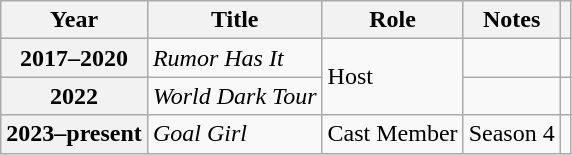<table class="wikitable plainrowheaders sortable">
<tr>
<th scope="col">Year</th>
<th scope="col">Title</th>
<th scope="col">Role</th>
<th scope="col">Notes</th>
<th scope="col" class="unsortable"></th>
</tr>
<tr>
<th scope="row">2017–2020</th>
<td><em>Rumor Has It</em></td>
<td rowspan="2">Host</td>
<td></td>
<td style="text-align:center"></td>
</tr>
<tr>
<th scope="row">2022</th>
<td><em>World Dark Tour</em></td>
<td></td>
<td style="text-align:center"></td>
</tr>
<tr>
<th scope="row">2023–present</th>
<td><em>Goal Girl</em></td>
<td>Cast Member</td>
<td>Season 4</td>
<td style="text-align:center"></td>
</tr>
</table>
